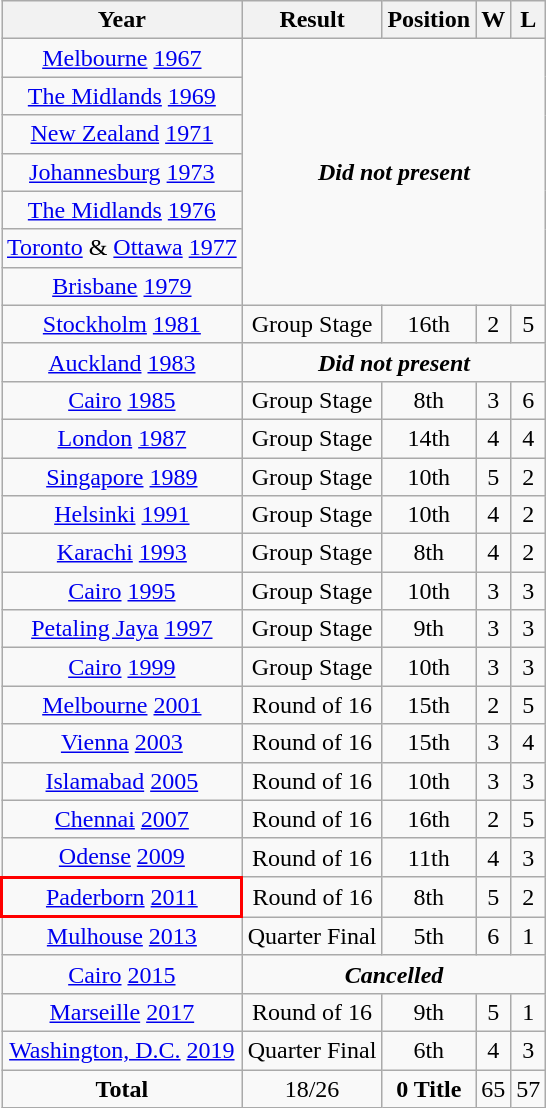<table class="wikitable" style="text-align: center;">
<tr>
<th>Year</th>
<th>Result</th>
<th>Position</th>
<th>W</th>
<th>L</th>
</tr>
<tr>
<td> <a href='#'>Melbourne</a> <a href='#'>1967</a></td>
<td rowspan="7" colspan="4" style="text-align:center;"><strong><em>Did not present</em></strong></td>
</tr>
<tr>
<td> <a href='#'>The Midlands</a> <a href='#'>1969</a></td>
</tr>
<tr>
<td> <a href='#'>New Zealand</a> <a href='#'>1971</a></td>
</tr>
<tr>
<td> <a href='#'>Johannesburg</a> <a href='#'>1973</a></td>
</tr>
<tr>
<td> <a href='#'>The Midlands</a> <a href='#'>1976</a></td>
</tr>
<tr>
<td> <a href='#'>Toronto</a> & <a href='#'>Ottawa</a> <a href='#'>1977</a></td>
</tr>
<tr>
<td> <a href='#'>Brisbane</a> <a href='#'>1979</a></td>
</tr>
<tr>
<td> <a href='#'>Stockholm</a> <a href='#'>1981</a></td>
<td>Group Stage</td>
<td>16th</td>
<td>2</td>
<td>5</td>
</tr>
<tr>
<td> <a href='#'>Auckland</a> <a href='#'>1983</a></td>
<td colspan="4" style="text-align:center;"><strong><em>Did not present</em></strong></td>
</tr>
<tr>
<td> <a href='#'>Cairo</a> <a href='#'>1985</a></td>
<td>Group Stage</td>
<td>8th</td>
<td>3</td>
<td>6</td>
</tr>
<tr>
<td> <a href='#'>London</a> <a href='#'>1987</a></td>
<td>Group Stage</td>
<td>14th</td>
<td>4</td>
<td>4</td>
</tr>
<tr>
<td> <a href='#'>Singapore</a> <a href='#'>1989</a></td>
<td>Group Stage</td>
<td>10th</td>
<td>5</td>
<td>2</td>
</tr>
<tr>
<td> <a href='#'>Helsinki</a> <a href='#'>1991</a></td>
<td>Group Stage</td>
<td>10th</td>
<td>4</td>
<td>2</td>
</tr>
<tr>
<td> <a href='#'>Karachi</a> <a href='#'>1993</a></td>
<td>Group Stage</td>
<td>8th</td>
<td>4</td>
<td>2</td>
</tr>
<tr>
<td> <a href='#'>Cairo</a> <a href='#'>1995</a></td>
<td>Group Stage</td>
<td>10th</td>
<td>3</td>
<td>3</td>
</tr>
<tr>
<td> <a href='#'>Petaling Jaya</a> <a href='#'>1997</a></td>
<td>Group Stage</td>
<td>9th</td>
<td>3</td>
<td>3</td>
</tr>
<tr>
<td> <a href='#'>Cairo</a> <a href='#'>1999</a></td>
<td>Group Stage</td>
<td>10th</td>
<td>3</td>
<td>3</td>
</tr>
<tr>
<td> <a href='#'>Melbourne</a> <a href='#'>2001</a></td>
<td>Round of 16</td>
<td>15th</td>
<td>2</td>
<td>5</td>
</tr>
<tr>
<td> <a href='#'>Vienna</a> <a href='#'>2003</a></td>
<td>Round of 16</td>
<td>15th</td>
<td>3</td>
<td>4</td>
</tr>
<tr>
<td> <a href='#'>Islamabad</a> <a href='#'>2005</a></td>
<td>Round of 16</td>
<td>10th</td>
<td>3</td>
<td>3</td>
</tr>
<tr>
<td> <a href='#'>Chennai</a> <a href='#'>2007</a></td>
<td>Round of 16</td>
<td>16th</td>
<td>2</td>
<td>5</td>
</tr>
<tr>
<td> <a href='#'>Odense</a> <a href='#'>2009</a></td>
<td>Round of 16</td>
<td>11th</td>
<td>4</td>
<td>3</td>
</tr>
<tr>
<td style="border: 2px solid red"> <a href='#'>Paderborn</a> <a href='#'>2011</a></td>
<td>Round of 16</td>
<td>8th</td>
<td>5</td>
<td>2</td>
</tr>
<tr>
<td> <a href='#'>Mulhouse</a> <a href='#'>2013</a></td>
<td>Quarter Final</td>
<td>5th</td>
<td>6</td>
<td>1</td>
</tr>
<tr>
<td> <a href='#'>Cairo</a> <a href='#'>2015</a></td>
<td rowspan="1" colspan="4" align="center"><strong><em>Cancelled</em></strong></td>
</tr>
<tr>
<td> <a href='#'>Marseille</a> <a href='#'>2017</a></td>
<td>Round of 16</td>
<td>9th</td>
<td>5</td>
<td>1</td>
</tr>
<tr>
<td> <a href='#'>Washington, D.C.</a> <a href='#'>2019</a></td>
<td>Quarter Final</td>
<td>6th</td>
<td>4</td>
<td>3</td>
</tr>
<tr>
<td><strong>Total</strong></td>
<td>18/26</td>
<td><strong>0 Title</strong></td>
<td>65</td>
<td>57</td>
</tr>
</table>
